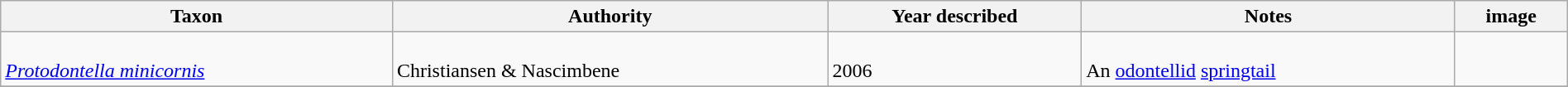<table class="wikitable sortable" align="center" width="100%">
<tr>
<th>Taxon</th>
<th>Authority</th>
<th>Year described</th>
<th>Notes</th>
<th>image</th>
</tr>
<tr>
<td><br><em><a href='#'>Protodontella minicornis</a></em></td>
<td><br>Christiansen & Nascimbene</td>
<td><br>2006</td>
<td><br>An <a href='#'>odontellid</a> <a href='#'>springtail</a></td>
<td></td>
</tr>
<tr>
</tr>
</table>
